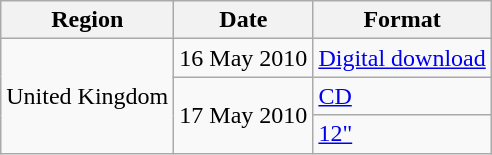<table class=wikitable>
<tr>
<th>Region</th>
<th>Date</th>
<th>Format</th>
</tr>
<tr>
<td align="center" rowspan="3">United Kingdom</td>
<td>16 May 2010</td>
<td><a href='#'>Digital download</a></td>
</tr>
<tr>
<td rowspan="2">17 May 2010</td>
<td><a href='#'>CD</a></td>
</tr>
<tr>
<td><a href='#'>12"</a></td>
</tr>
</table>
